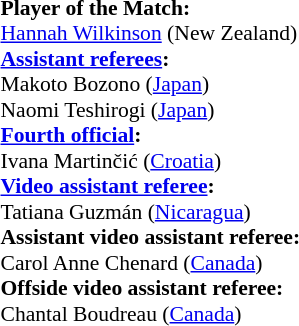<table style="width:100%; font-size:90%;">
<tr>
<td><br><strong>Player of the Match:</strong>
<br><a href='#'>Hannah Wilkinson</a> (New Zealand)<br><strong><a href='#'>Assistant referees</a>:</strong>
<br>Makoto Bozono (<a href='#'>Japan</a>)
<br>Naomi Teshirogi (<a href='#'>Japan</a>)
<br><strong><a href='#'>Fourth official</a>:</strong>
<br>Ivana Martinčić (<a href='#'>Croatia</a>)
<br><strong><a href='#'>Video assistant referee</a>:</strong>
<br>Tatiana Guzmán (<a href='#'>Nicaragua</a>)
<br><strong>Assistant video assistant referee:</strong>
<br>Carol Anne Chenard (<a href='#'>Canada</a>)
<br><strong>Offside video assistant referee:</strong>
<br>Chantal Boudreau (<a href='#'>Canada</a>)</td>
</tr>
</table>
